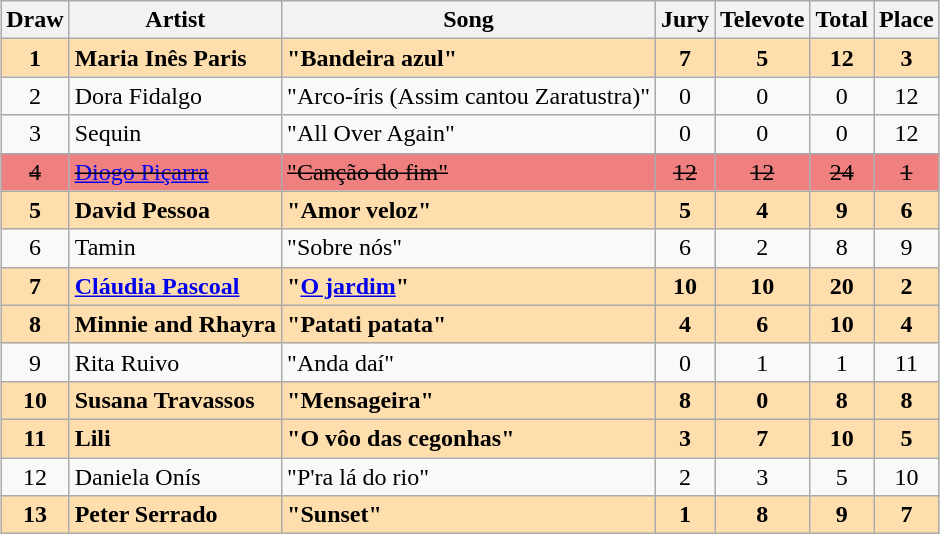<table class="sortable wikitable" style="margin: 1em auto 1em auto; text-align:center;">
<tr>
<th>Draw</th>
<th>Artist</th>
<th>Song</th>
<th>Jury</th>
<th>Televote</th>
<th>Total</th>
<th>Place</th>
</tr>
<tr style="font-weight:bold; background:#FFDEAD;">
<td>1</td>
<td align="left">Maria Inês Paris</td>
<td align="left">"Bandeira azul"</td>
<td>7</td>
<td>5</td>
<td>12</td>
<td>3</td>
</tr>
<tr>
<td>2</td>
<td align="left">Dora Fidalgo</td>
<td align="left">"Arco-íris (Assim cantou Zaratustra)"</td>
<td>0</td>
<td>0</td>
<td>0</td>
<td>12</td>
</tr>
<tr>
<td>3</td>
<td align="left">Sequin</td>
<td align="left">"All Over Again"</td>
<td>0</td>
<td>0</td>
<td>0</td>
<td>12</td>
</tr>
<tr style="background:#F08080;">
<td><s>4</s></td>
<td align="left"><s><a href='#'>Diogo Piçarra</a></s></td>
<td align="left"><s>"Canção do fim"</s></td>
<td><s>12</s></td>
<td><s>12</s></td>
<td><s>24</s></td>
<td><s>1</s></td>
</tr>
<tr style="font-weight:bold; background:#FFDEAD;">
<td>5</td>
<td align="left">David Pessoa</td>
<td align="left">"Amor veloz"</td>
<td>5</td>
<td>4</td>
<td>9</td>
<td>6</td>
</tr>
<tr>
<td>6</td>
<td align="left">Tamin</td>
<td align="left">"Sobre nós"</td>
<td>6</td>
<td>2</td>
<td>8</td>
<td>9</td>
</tr>
<tr style="font-weight:bold; background:#FFDEAD;">
<td>7</td>
<td align="left"><a href='#'>Cláudia Pascoal</a></td>
<td align="left">"<a href='#'>O jardim</a>"</td>
<td>10</td>
<td>10</td>
<td>20</td>
<td>2</td>
</tr>
<tr style="font-weight:bold; background:#FFDEAD;">
<td>8</td>
<td align="left">Minnie and Rhayra</td>
<td align="left">"Patati patata"</td>
<td>4</td>
<td>6</td>
<td>10</td>
<td>4</td>
</tr>
<tr>
<td>9</td>
<td align="left">Rita Ruivo</td>
<td align="left">"Anda daí"</td>
<td>0</td>
<td>1</td>
<td>1</td>
<td>11</td>
</tr>
<tr style="font-weight:bold; background:#FFDEAD;">
<td>10</td>
<td align="left">Susana Travassos</td>
<td align="left">"Mensageira"</td>
<td>8</td>
<td>0</td>
<td>8</td>
<td>8</td>
</tr>
<tr style="font-weight:bold; background:#FFDEAD;">
<td>11</td>
<td align="left">Lili</td>
<td align="left">"O vôo das cegonhas"</td>
<td>3</td>
<td>7</td>
<td>10</td>
<td>5</td>
</tr>
<tr>
<td>12</td>
<td align="left">Daniela Onís</td>
<td align="left">"P'ra lá do rio"</td>
<td>2</td>
<td>3</td>
<td>5</td>
<td>10</td>
</tr>
<tr style="font-weight:bold; background:#FFDEAD;">
<td>13</td>
<td align="left">Peter Serrado</td>
<td align="left">"Sunset"</td>
<td>1</td>
<td>8</td>
<td>9</td>
<td>7</td>
</tr>
</table>
